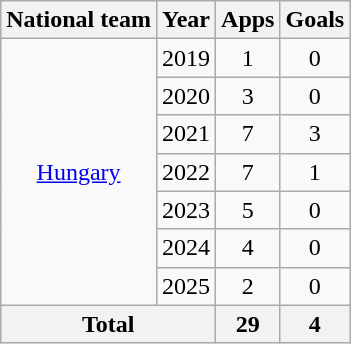<table class=wikitable style="text-align: center">
<tr>
<th>National team</th>
<th>Year</th>
<th>Apps</th>
<th>Goals</th>
</tr>
<tr>
<td rowspan="7"><a href='#'>Hungary</a></td>
<td>2019</td>
<td>1</td>
<td>0</td>
</tr>
<tr>
<td>2020</td>
<td>3</td>
<td>0</td>
</tr>
<tr>
<td>2021</td>
<td>7</td>
<td>3</td>
</tr>
<tr>
<td>2022</td>
<td>7</td>
<td>1</td>
</tr>
<tr>
<td>2023</td>
<td>5</td>
<td>0</td>
</tr>
<tr>
<td>2024</td>
<td>4</td>
<td>0</td>
</tr>
<tr>
<td>2025</td>
<td>2</td>
<td>0</td>
</tr>
<tr>
<th colspan="2">Total</th>
<th>29</th>
<th>4</th>
</tr>
</table>
